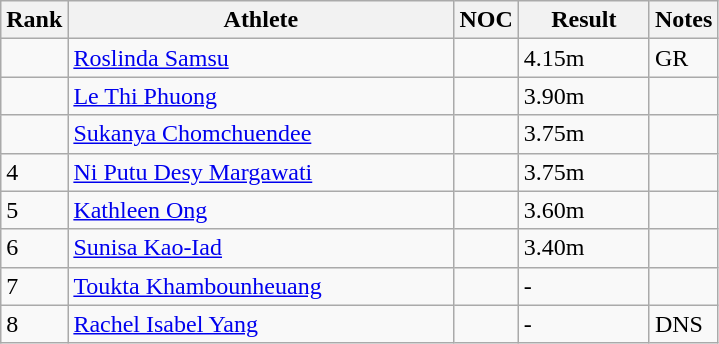<table class="wikitable sortable" style="text-align:Left">
<tr>
<th width=10>Rank</th>
<th width=250>Athlete</th>
<th width=10>NOC</th>
<th width=80>Result</th>
<th width=10>Notes</th>
</tr>
<tr>
<td></td>
<td><a href='#'>Roslinda Samsu</a></td>
<td></td>
<td>4.15m</td>
<td>GR</td>
</tr>
<tr>
<td></td>
<td><a href='#'>Le Thi Phuong</a></td>
<td></td>
<td>3.90m</td>
<td></td>
</tr>
<tr>
<td></td>
<td><a href='#'>Sukanya Chomchuendee</a></td>
<td></td>
<td>3.75m</td>
<td></td>
</tr>
<tr>
<td>4</td>
<td><a href='#'>Ni Putu Desy Margawati</a></td>
<td></td>
<td>3.75m</td>
<td></td>
</tr>
<tr>
<td>5</td>
<td><a href='#'>Kathleen Ong</a></td>
<td></td>
<td>3.60m</td>
<td></td>
</tr>
<tr>
<td>6</td>
<td><a href='#'>Sunisa Kao-Iad</a></td>
<td></td>
<td>3.40m</td>
<td></td>
</tr>
<tr>
<td>7</td>
<td><a href='#'>Toukta Khambounheuang</a></td>
<td></td>
<td>-</td>
<td></td>
</tr>
<tr>
<td>8</td>
<td><a href='#'>Rachel Isabel Yang</a></td>
<td></td>
<td>-</td>
<td>DNS</td>
</tr>
</table>
